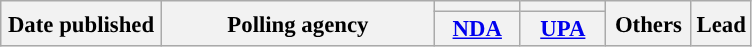<table class="wikitable sortable" style="text-align:center;font-size:95%;line-height:16px">
<tr>
<th rowspan="2" width="100px">Date published</th>
<th rowspan="2" width="175px">Polling agency</th>
<th style="background:"></th>
<th style="background:"></th>
<th rowspan="2" width="50px" class="unsortable">Others</th>
<th rowspan="2">Lead</th>
</tr>
<tr>
<th width="50px" class="unsortable"><a href='#'>NDA</a></th>
<th width="50px" class="unsortable"><a href='#'>UPA</a></th>
</tr>
</table>
